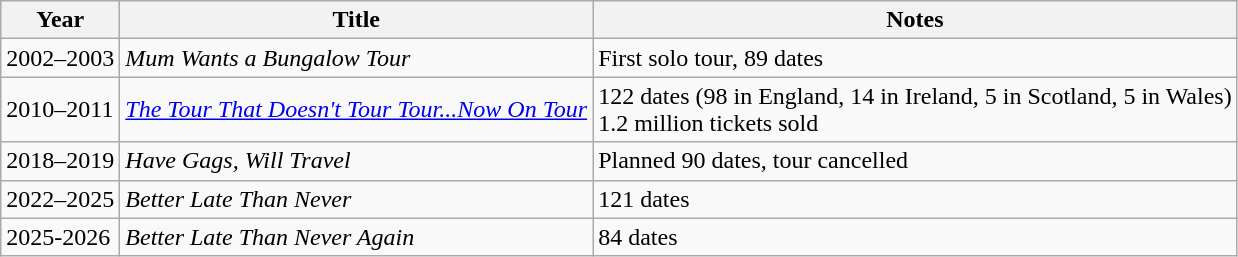<table class="wikitable sortable">
<tr>
<th>Year</th>
<th>Title</th>
<th>Notes</th>
</tr>
<tr>
<td>2002–2003</td>
<td><em>Mum Wants a Bungalow Tour</em></td>
<td>First solo tour, 89 dates</td>
</tr>
<tr>
<td>2010–2011</td>
<td><em><a href='#'>The Tour That Doesn't Tour Tour...Now On Tour</a></em></td>
<td>122 dates (98 in England, 14 in Ireland, 5 in Scotland, 5 in Wales)<br>1.2 million tickets sold</td>
</tr>
<tr>
<td>2018–2019</td>
<td><em>Have Gags, Will Travel</em></td>
<td>Planned 90 dates, tour cancelled</td>
</tr>
<tr>
<td>2022–2025</td>
<td><em>Better Late Than Never</em></td>
<td>121 dates</td>
</tr>
<tr>
<td>2025-2026</td>
<td><em>Better Late Than Never Again</em></td>
<td>84 dates</td>
</tr>
</table>
